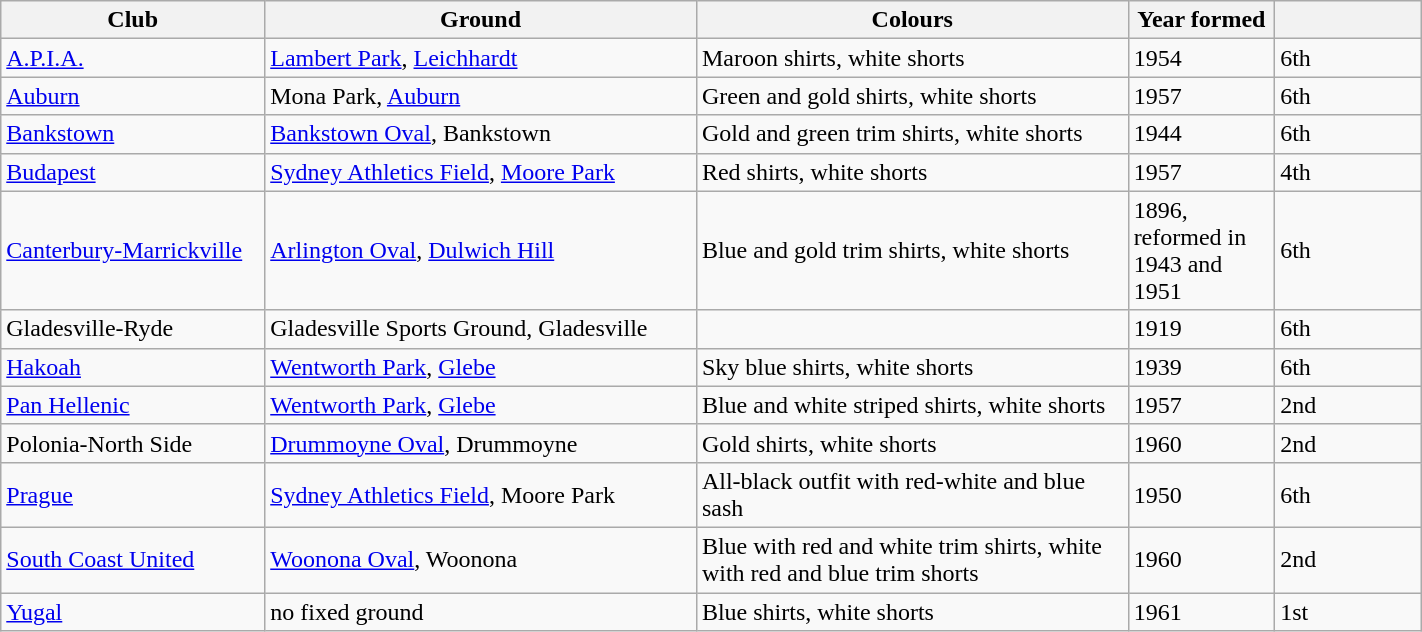<table class="wikitable sortable" style="width:75%">
<tr>
<th width="150px">Club</th>
<th width="250px">Ground</th>
<th width="250px">Colours</th>
<th width="80px">Year formed</th>
<th width="80px"></th>
</tr>
<tr>
<td><a href='#'>A.P.I.A.</a></td>
<td><a href='#'>Lambert Park</a>, <a href='#'>Leichhardt</a></td>
<td>Maroon shirts, white shorts</td>
<td>1954</td>
<td>6th</td>
</tr>
<tr>
<td><a href='#'>Auburn</a></td>
<td>Mona Park, <a href='#'>Auburn</a></td>
<td>Green and gold shirts, white shorts</td>
<td>1957</td>
<td>6th</td>
</tr>
<tr>
<td><a href='#'>Bankstown</a></td>
<td><a href='#'>Bankstown Oval</a>, Bankstown</td>
<td>Gold and green trim shirts, white shorts</td>
<td>1944</td>
<td>6th</td>
</tr>
<tr>
<td><a href='#'>Budapest</a></td>
<td><a href='#'>Sydney Athletics Field</a>, <a href='#'>Moore Park</a></td>
<td>Red shirts, white shorts</td>
<td>1957</td>
<td>4th</td>
</tr>
<tr>
<td><a href='#'>Canterbury-Marrickville</a></td>
<td><a href='#'>Arlington Oval</a>, <a href='#'>Dulwich Hill</a></td>
<td>Blue and gold trim shirts, white shorts</td>
<td>1896, reformed in 1943 and 1951</td>
<td>6th</td>
</tr>
<tr>
<td>Gladesville-Ryde</td>
<td>Gladesville Sports Ground, Gladesville</td>
<td></td>
<td>1919</td>
<td>6th</td>
</tr>
<tr>
<td><a href='#'>Hakoah</a></td>
<td><a href='#'>Wentworth Park</a>, <a href='#'>Glebe</a></td>
<td>Sky blue shirts, white shorts</td>
<td>1939</td>
<td>6th</td>
</tr>
<tr>
<td><a href='#'>Pan Hellenic</a></td>
<td><a href='#'>Wentworth Park</a>, <a href='#'>Glebe</a></td>
<td>Blue and white striped shirts, white shorts</td>
<td>1957</td>
<td>2nd</td>
</tr>
<tr>
<td>Polonia-North Side</td>
<td><a href='#'>Drummoyne Oval</a>, Drummoyne</td>
<td>Gold shirts, white shorts</td>
<td>1960</td>
<td>2nd</td>
</tr>
<tr>
<td><a href='#'>Prague</a></td>
<td><a href='#'>Sydney Athletics Field</a>, Moore Park</td>
<td>All-black outfit with red-white and blue sash</td>
<td>1950</td>
<td>6th</td>
</tr>
<tr>
<td><a href='#'>South Coast United</a></td>
<td><a href='#'>Woonona Oval</a>, Woonona</td>
<td>Blue with red and white trim shirts, white with red and blue trim shorts</td>
<td>1960</td>
<td>2nd</td>
</tr>
<tr>
<td><a href='#'>Yugal</a></td>
<td>no fixed ground</td>
<td>Blue shirts, white shorts</td>
<td>1961</td>
<td>1st</td>
</tr>
</table>
